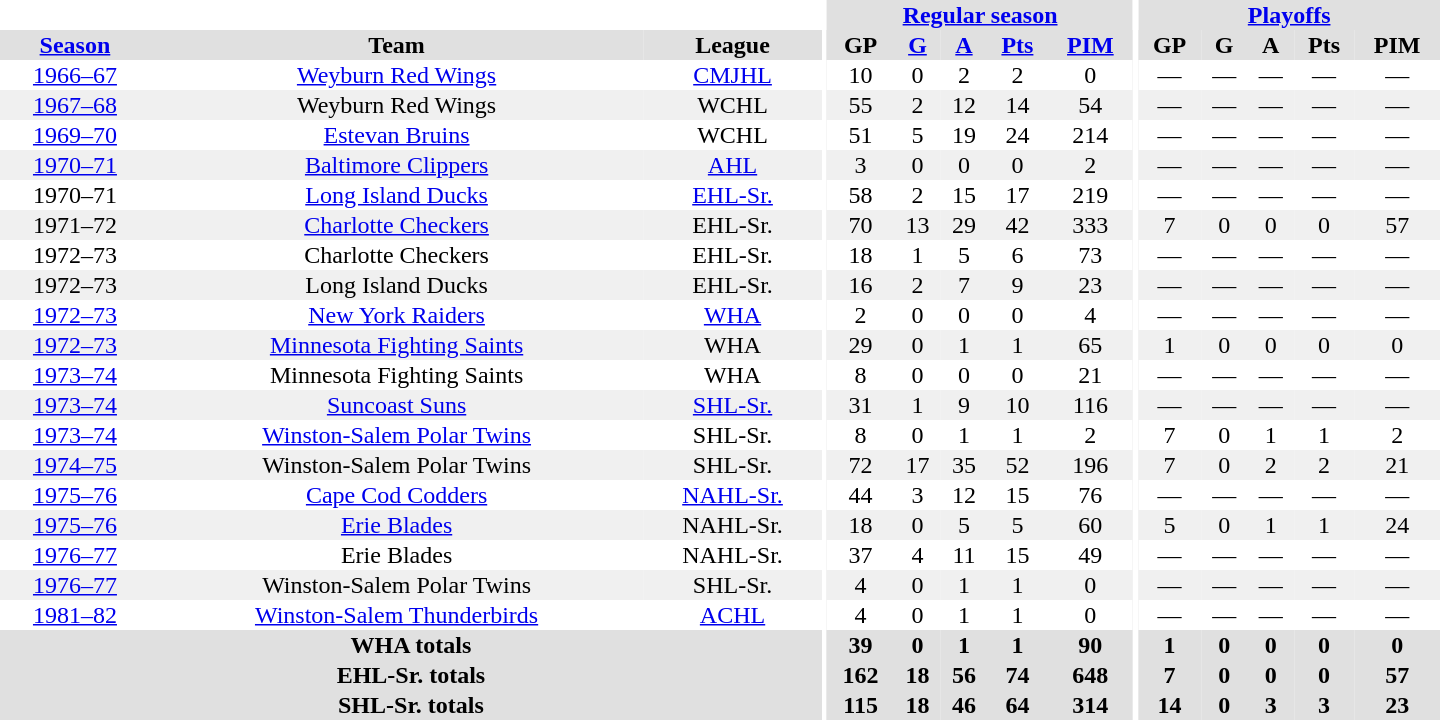<table border="0" cellpadding="1" cellspacing="0" style="text-align:center; width:60em">
<tr bgcolor="#e0e0e0">
<th colspan="3" bgcolor="#ffffff"></th>
<th rowspan="99" bgcolor="#ffffff"></th>
<th colspan="5"><a href='#'>Regular season</a></th>
<th rowspan="99" bgcolor="#ffffff"></th>
<th colspan="5"><a href='#'>Playoffs</a></th>
</tr>
<tr bgcolor="#e0e0e0">
<th><a href='#'>Season</a></th>
<th>Team</th>
<th>League</th>
<th>GP</th>
<th><a href='#'>G</a></th>
<th><a href='#'>A</a></th>
<th><a href='#'>Pts</a></th>
<th><a href='#'>PIM</a></th>
<th>GP</th>
<th>G</th>
<th>A</th>
<th>Pts</th>
<th>PIM</th>
</tr>
<tr>
<td><a href='#'>1966–67</a></td>
<td><a href='#'>Weyburn Red Wings</a></td>
<td><a href='#'>CMJHL</a></td>
<td>10</td>
<td>0</td>
<td>2</td>
<td>2</td>
<td>0</td>
<td>—</td>
<td>—</td>
<td>—</td>
<td>—</td>
<td>—</td>
</tr>
<tr bgcolor="#f0f0f0">
<td><a href='#'>1967–68</a></td>
<td>Weyburn Red Wings</td>
<td>WCHL</td>
<td>55</td>
<td>2</td>
<td>12</td>
<td>14</td>
<td>54</td>
<td>—</td>
<td>—</td>
<td>—</td>
<td>—</td>
<td>—</td>
</tr>
<tr>
<td><a href='#'>1969–70</a></td>
<td><a href='#'>Estevan Bruins</a></td>
<td>WCHL</td>
<td>51</td>
<td>5</td>
<td>19</td>
<td>24</td>
<td>214</td>
<td>—</td>
<td>—</td>
<td>—</td>
<td>—</td>
<td>—</td>
</tr>
<tr bgcolor="#f0f0f0">
<td><a href='#'>1970–71</a></td>
<td><a href='#'>Baltimore Clippers</a></td>
<td><a href='#'>AHL</a></td>
<td>3</td>
<td>0</td>
<td>0</td>
<td>0</td>
<td>2</td>
<td>—</td>
<td>—</td>
<td>—</td>
<td>—</td>
<td>—</td>
</tr>
<tr>
<td>1970–71</td>
<td><a href='#'>Long Island Ducks</a></td>
<td><a href='#'>EHL-Sr.</a></td>
<td>58</td>
<td>2</td>
<td>15</td>
<td>17</td>
<td>219</td>
<td>—</td>
<td>—</td>
<td>—</td>
<td>—</td>
<td>—</td>
</tr>
<tr bgcolor="#f0f0f0">
<td>1971–72</td>
<td><a href='#'>Charlotte Checkers</a></td>
<td>EHL-Sr.</td>
<td>70</td>
<td>13</td>
<td>29</td>
<td>42</td>
<td>333</td>
<td>7</td>
<td>0</td>
<td>0</td>
<td>0</td>
<td>57</td>
</tr>
<tr>
<td>1972–73</td>
<td>Charlotte Checkers</td>
<td>EHL-Sr.</td>
<td>18</td>
<td>1</td>
<td>5</td>
<td>6</td>
<td>73</td>
<td>—</td>
<td>—</td>
<td>—</td>
<td>—</td>
<td>—</td>
</tr>
<tr bgcolor="#f0f0f0">
<td>1972–73</td>
<td>Long Island Ducks</td>
<td>EHL-Sr.</td>
<td>16</td>
<td>2</td>
<td>7</td>
<td>9</td>
<td>23</td>
<td>—</td>
<td>—</td>
<td>—</td>
<td>—</td>
<td>—</td>
</tr>
<tr>
<td><a href='#'>1972–73</a></td>
<td><a href='#'>New York Raiders</a></td>
<td><a href='#'>WHA</a></td>
<td>2</td>
<td>0</td>
<td>0</td>
<td>0</td>
<td>4</td>
<td>—</td>
<td>—</td>
<td>—</td>
<td>—</td>
<td>—</td>
</tr>
<tr bgcolor="#f0f0f0">
<td><a href='#'>1972–73</a></td>
<td><a href='#'>Minnesota Fighting Saints</a></td>
<td>WHA</td>
<td>29</td>
<td>0</td>
<td>1</td>
<td>1</td>
<td>65</td>
<td>1</td>
<td>0</td>
<td>0</td>
<td>0</td>
<td>0</td>
</tr>
<tr>
<td><a href='#'>1973–74</a></td>
<td>Minnesota Fighting Saints</td>
<td>WHA</td>
<td>8</td>
<td>0</td>
<td>0</td>
<td>0</td>
<td>21</td>
<td>—</td>
<td>—</td>
<td>—</td>
<td>—</td>
<td>—</td>
</tr>
<tr bgcolor="#f0f0f0">
<td><a href='#'>1973–74</a></td>
<td><a href='#'>Suncoast Suns</a></td>
<td><a href='#'>SHL-Sr.</a></td>
<td>31</td>
<td>1</td>
<td>9</td>
<td>10</td>
<td>116</td>
<td>—</td>
<td>—</td>
<td>—</td>
<td>—</td>
<td>—</td>
</tr>
<tr>
<td><a href='#'>1973–74</a></td>
<td><a href='#'>Winston-Salem Polar Twins</a></td>
<td>SHL-Sr.</td>
<td>8</td>
<td>0</td>
<td>1</td>
<td>1</td>
<td>2</td>
<td>7</td>
<td>0</td>
<td>1</td>
<td>1</td>
<td>2</td>
</tr>
<tr bgcolor="#f0f0f0">
<td><a href='#'>1974–75</a></td>
<td>Winston-Salem Polar Twins</td>
<td>SHL-Sr.</td>
<td>72</td>
<td>17</td>
<td>35</td>
<td>52</td>
<td>196</td>
<td>7</td>
<td>0</td>
<td>2</td>
<td>2</td>
<td>21</td>
</tr>
<tr>
<td><a href='#'>1975–76</a></td>
<td><a href='#'>Cape Cod Codders</a></td>
<td><a href='#'>NAHL-Sr.</a></td>
<td>44</td>
<td>3</td>
<td>12</td>
<td>15</td>
<td>76</td>
<td>—</td>
<td>—</td>
<td>—</td>
<td>—</td>
<td>—</td>
</tr>
<tr bgcolor="#f0f0f0">
<td><a href='#'>1975–76</a></td>
<td><a href='#'>Erie Blades</a></td>
<td>NAHL-Sr.</td>
<td>18</td>
<td>0</td>
<td>5</td>
<td>5</td>
<td>60</td>
<td>5</td>
<td>0</td>
<td>1</td>
<td>1</td>
<td>24</td>
</tr>
<tr>
<td><a href='#'>1976–77</a></td>
<td>Erie Blades</td>
<td>NAHL-Sr.</td>
<td>37</td>
<td>4</td>
<td>11</td>
<td>15</td>
<td>49</td>
<td>—</td>
<td>—</td>
<td>—</td>
<td>—</td>
<td>—</td>
</tr>
<tr bgcolor="#f0f0f0">
<td><a href='#'>1976–77</a></td>
<td>Winston-Salem Polar Twins</td>
<td>SHL-Sr.</td>
<td>4</td>
<td>0</td>
<td>1</td>
<td>1</td>
<td>0</td>
<td>—</td>
<td>—</td>
<td>—</td>
<td>—</td>
<td>—</td>
</tr>
<tr>
<td><a href='#'>1981–82</a></td>
<td><a href='#'>Winston-Salem Thunderbirds</a></td>
<td><a href='#'>ACHL</a></td>
<td>4</td>
<td>0</td>
<td>1</td>
<td>1</td>
<td>0</td>
<td>—</td>
<td>—</td>
<td>—</td>
<td>—</td>
<td>—</td>
</tr>
<tr>
</tr>
<tr ALIGN="center" bgcolor="#e0e0e0">
<th colspan="3">WHA totals</th>
<th ALIGN="center">39</th>
<th ALIGN="center">0</th>
<th ALIGN="center">1</th>
<th ALIGN="center">1</th>
<th ALIGN="center">90</th>
<th ALIGN="center">1</th>
<th ALIGN="center">0</th>
<th ALIGN="center">0</th>
<th ALIGN="center">0</th>
<th ALIGN="center">0</th>
</tr>
<tr>
</tr>
<tr ALIGN="center" bgcolor="#e0e0e0">
<th colspan="3">EHL-Sr. totals</th>
<th ALIGN="center">162</th>
<th ALIGN="center">18</th>
<th ALIGN="center">56</th>
<th ALIGN="center">74</th>
<th ALIGN="center">648</th>
<th ALIGN="center">7</th>
<th ALIGN="center">0</th>
<th ALIGN="center">0</th>
<th ALIGN="center">0</th>
<th ALIGN="center">57</th>
</tr>
<tr>
</tr>
<tr ALIGN="center" bgcolor="#e0e0e0">
<th colspan="3">SHL-Sr. totals</th>
<th ALIGN="center">115</th>
<th ALIGN="center">18</th>
<th ALIGN="center">46</th>
<th ALIGN="center">64</th>
<th ALIGN="center">314</th>
<th ALIGN="center">14</th>
<th ALIGN="center">0</th>
<th ALIGN="center">3</th>
<th ALIGN="center">3</th>
<th ALIGN="center">23</th>
</tr>
</table>
